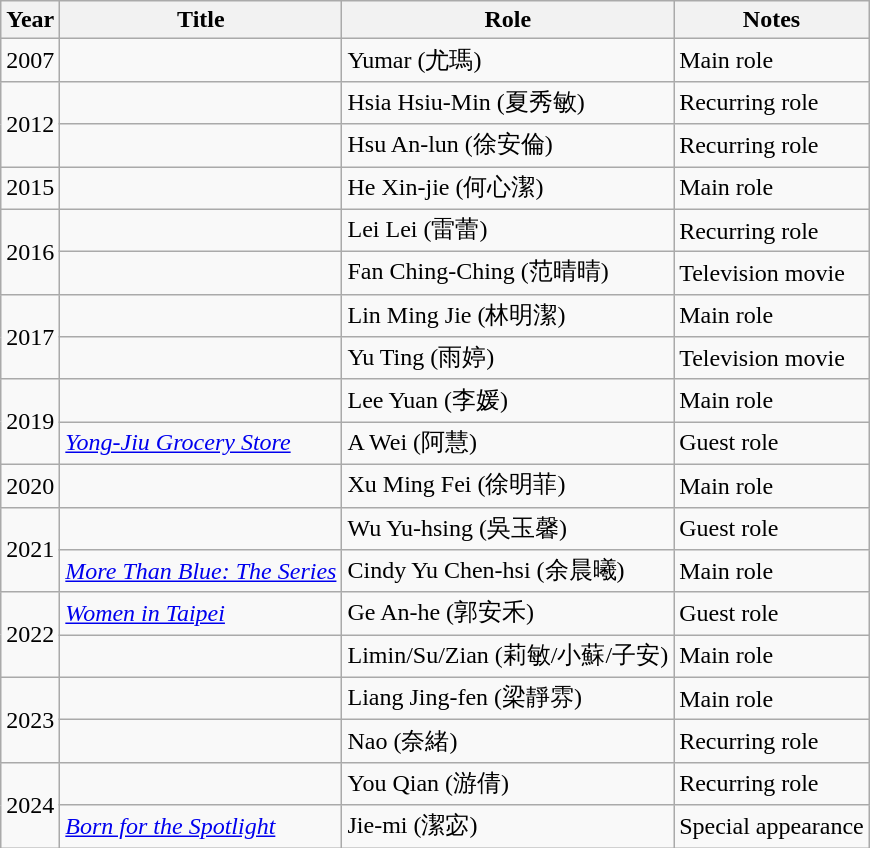<table class="wikitable">
<tr>
<th>Year</th>
<th>Title</th>
<th>Role</th>
<th>Notes</th>
</tr>
<tr>
<td>2007</td>
<td><em></em></td>
<td>Yumar (尤瑪)</td>
<td>Main role</td>
</tr>
<tr>
<td rowspan="2">2012</td>
<td><em></em></td>
<td>Hsia Hsiu-Min (夏秀敏)</td>
<td>Recurring role</td>
</tr>
<tr>
<td><em></em></td>
<td>Hsu An-lun (徐安倫)</td>
<td>Recurring role</td>
</tr>
<tr>
<td>2015</td>
<td><em></em></td>
<td>He Xin-jie (何心潔)</td>
<td>Main role</td>
</tr>
<tr>
<td rowspan="2">2016</td>
<td><em></em></td>
<td>Lei Lei (雷蕾)</td>
<td>Recurring role</td>
</tr>
<tr>
<td><em></em></td>
<td>Fan Ching-Ching (范晴晴)</td>
<td>Television movie</td>
</tr>
<tr>
<td rowspan="2">2017</td>
<td><em></em></td>
<td>Lin Ming Jie (林明潔)</td>
<td>Main role</td>
</tr>
<tr>
<td><em></em></td>
<td>Yu Ting (雨婷)</td>
<td>Television movie</td>
</tr>
<tr>
<td rowspan="2">2019</td>
<td><em></em></td>
<td>Lee Yuan (李媛)</td>
<td>Main role</td>
</tr>
<tr>
<td><em><a href='#'>Yong-Jiu Grocery Store</a></em></td>
<td>A Wei (阿慧)</td>
<td>Guest role</td>
</tr>
<tr>
<td>2020</td>
<td><em></em></td>
<td>Xu Ming Fei (徐明菲)</td>
<td>Main role</td>
</tr>
<tr>
<td rowspan="2">2021</td>
<td><em></em></td>
<td>Wu Yu-hsing (吳玉馨)</td>
<td>Guest role</td>
</tr>
<tr>
<td><em><a href='#'>More Than Blue: The Series</a></em></td>
<td>Cindy Yu Chen-hsi (余晨曦)</td>
<td>Main role</td>
</tr>
<tr>
<td rowspan="2">2022</td>
<td><em><a href='#'>Women in Taipei</a></em></td>
<td>Ge An-he (郭安禾)</td>
<td>Guest role</td>
</tr>
<tr>
<td><em></em></td>
<td>Limin/Su/Zian (莉敏/小蘇/子安)</td>
<td>Main role</td>
</tr>
<tr>
<td rowspan="2">2023</td>
<td><em></em></td>
<td>Liang Jing-fen (梁靜雰)</td>
<td>Main role</td>
</tr>
<tr>
<td><em></em></td>
<td>Nao (奈緒)</td>
<td>Recurring role</td>
</tr>
<tr>
<td rowspan="2">2024</td>
<td><em></em></td>
<td>You Qian (游倩)</td>
<td>Recurring role</td>
</tr>
<tr>
<td><em><a href='#'>Born for the Spotlight</a></em></td>
<td>Jie-mi (潔宓)</td>
<td>Special appearance</td>
</tr>
</table>
